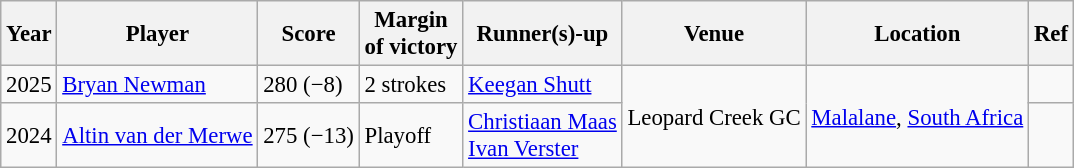<table class="wikitable" style="font-size:95%">
<tr>
<th>Year</th>
<th>Player</th>
<th>Score</th>
<th>Margin<br>of victory</th>
<th>Runner(s)-up</th>
<th>Venue</th>
<th>Location</th>
<th>Ref</th>
</tr>
<tr>
<td>2025</td>
<td> <a href='#'>Bryan Newman</a></td>
<td>280 (−8)</td>
<td>2 strokes</td>
<td> <a href='#'>Keegan Shutt</a></td>
<td rowspan=2>Leopard Creek GC</td>
<td rowspan=2><a href='#'>Malalane</a>, <a href='#'>South Africa</a></td>
<td></td>
</tr>
<tr>
<td>2024</td>
<td> <a href='#'>Altin van der Merwe</a></td>
<td>275 (−13)</td>
<td>Playoff</td>
<td> <a href='#'>Christiaan Maas</a><br> <a href='#'>Ivan Verster</a></td>
<td></td>
</tr>
</table>
